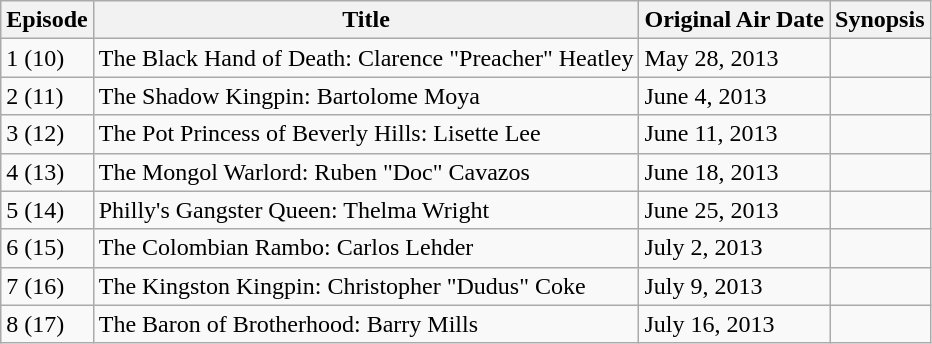<table class="wikitable">
<tr>
<th>Episode</th>
<th>Title</th>
<th>Original Air Date</th>
<th>Synopsis</th>
</tr>
<tr>
<td>1 (10)</td>
<td>The Black Hand of Death: Clarence "Preacher" Heatley</td>
<td>May 28, 2013</td>
<td></td>
</tr>
<tr>
<td>2 (11)</td>
<td>The Shadow Kingpin: Bartolome Moya</td>
<td>June 4, 2013</td>
<td></td>
</tr>
<tr>
<td>3 (12)</td>
<td>The Pot Princess of Beverly Hills: Lisette Lee</td>
<td>June 11, 2013</td>
<td></td>
</tr>
<tr>
<td>4 (13)</td>
<td>The Mongol Warlord: Ruben "Doc" Cavazos</td>
<td>June 18, 2013</td>
<td></td>
</tr>
<tr>
<td>5 (14)</td>
<td>Philly's Gangster Queen: Thelma Wright</td>
<td>June 25, 2013</td>
<td></td>
</tr>
<tr>
<td>6 (15)</td>
<td>The Colombian Rambo: Carlos Lehder</td>
<td>July 2, 2013</td>
<td></td>
</tr>
<tr>
<td>7 (16)</td>
<td>The Kingston Kingpin: Christopher "Dudus" Coke</td>
<td>July 9, 2013</td>
<td></td>
</tr>
<tr>
<td>8 (17)</td>
<td>The Baron of Brotherhood: Barry Mills</td>
<td>July 16, 2013</td>
<td></td>
</tr>
</table>
